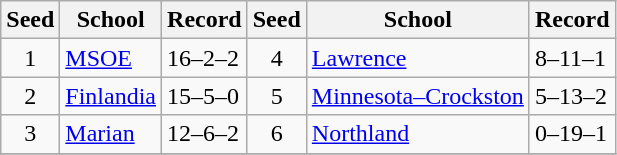<table class="wikitable">
<tr>
<th>Seed</th>
<th>School</th>
<th>Record</th>
<th>Seed</th>
<th>School</th>
<th>Record</th>
</tr>
<tr>
<td align=center>1</td>
<td><a href='#'>MSOE</a></td>
<td>16–2–2</td>
<td align=center>4</td>
<td><a href='#'>Lawrence</a></td>
<td>8–11–1</td>
</tr>
<tr>
<td align=center>2</td>
<td><a href='#'>Finlandia</a></td>
<td>15–5–0</td>
<td align=center>5</td>
<td><a href='#'>Minnesota–Crockston</a></td>
<td>5–13–2</td>
</tr>
<tr>
<td align=center>3</td>
<td><a href='#'>Marian</a></td>
<td>12–6–2</td>
<td align=center>6</td>
<td><a href='#'>Northland</a></td>
<td>0–19–1</td>
</tr>
<tr>
</tr>
</table>
